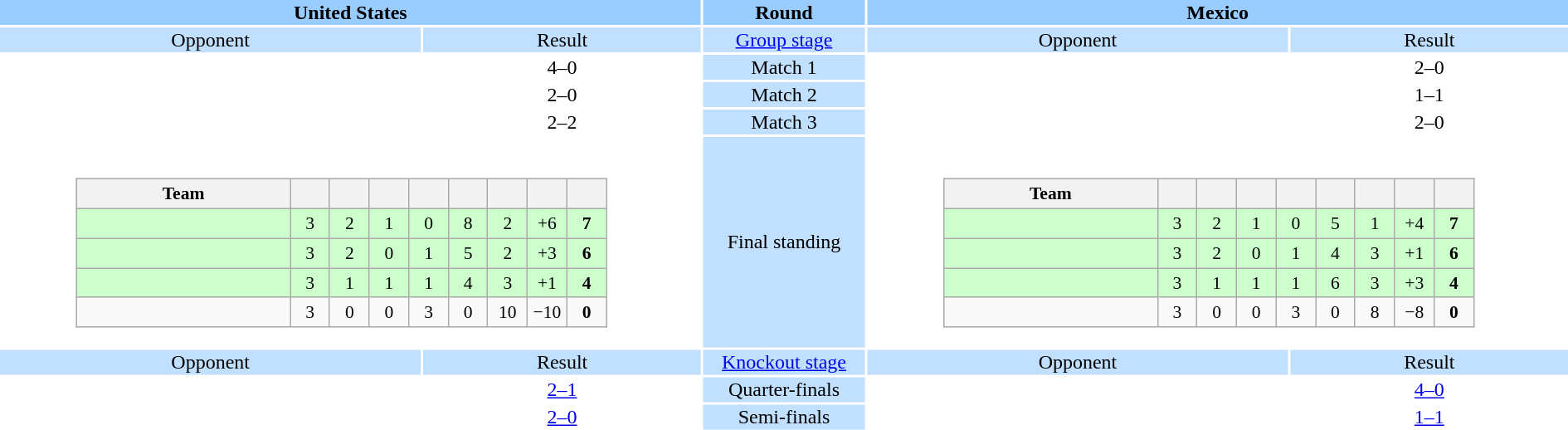<table width="100%" style="text-align:center">
<tr valign="top" bgcolor="#99ccff">
<th colspan=2 style="width:1*">United States</th>
<th>Round</th>
<th colspan=2 style="width:1*">Mexico</th>
</tr>
<tr valign="top" bgcolor="#c1e0ff">
<td>Opponent</td>
<td>Result</td>
<td><a href='#'>Group stage</a></td>
<td>Opponent</td>
<td>Result</td>
</tr>
<tr>
<td align=left></td>
<td>4–0</td>
<td bgcolor="#c1e0ff">Match 1</td>
<td align=left></td>
<td>2–0</td>
</tr>
<tr>
<td align=left></td>
<td>2–0</td>
<td bgcolor="#c1e0ff">Match 2</td>
<td align=left></td>
<td>1–1</td>
</tr>
<tr>
<td align=left></td>
<td>2–2</td>
<td bgcolor="#c1e0ff">Match 3</td>
<td align=left></td>
<td>2–0</td>
</tr>
<tr>
<td colspan="2" align=center><br><table class="wikitable" style="text-align: center; font-size: 90%;">
<tr>
<th width="165">Team</th>
<th width="25"></th>
<th width="25"></th>
<th width="25"></th>
<th width="25"></th>
<th width="25"></th>
<th width="25"></th>
<th width="25"></th>
<th width="25"></th>
</tr>
<tr style="background:#ccffcc;">
<td align=left></td>
<td>3</td>
<td>2</td>
<td>1</td>
<td>0</td>
<td>8</td>
<td>2</td>
<td>+6</td>
<td><strong>7</strong></td>
</tr>
<tr style="background:#ccffcc;">
<td align=left></td>
<td>3</td>
<td>2</td>
<td>0</td>
<td>1</td>
<td>5</td>
<td>2</td>
<td>+3</td>
<td><strong>6</strong></td>
</tr>
<tr style="background:#ccffcc;">
<td align=left></td>
<td>3</td>
<td>1</td>
<td>1</td>
<td>1</td>
<td>4</td>
<td>3</td>
<td>+1</td>
<td><strong>4</strong></td>
</tr>
<tr>
<td align=left></td>
<td>3</td>
<td>0</td>
<td>0</td>
<td>3</td>
<td>0</td>
<td>10</td>
<td>−10</td>
<td><strong>0</strong></td>
</tr>
</table>
</td>
<td bgcolor="#c1e0ff">Final standing</td>
<td colspan="2" align=center><br><table class="wikitable" style="text-align: center; font-size: 90%;">
<tr>
<th width="165">Team</th>
<th width="25"></th>
<th width="25"></th>
<th width="25"></th>
<th width="25"></th>
<th width="25"></th>
<th width="25"></th>
<th width="25"></th>
<th width="25"></th>
</tr>
<tr style="background:#ccffcc;">
<td align=left></td>
<td>3</td>
<td>2</td>
<td>1</td>
<td>0</td>
<td>5</td>
<td>1</td>
<td>+4</td>
<td><strong>7</strong></td>
</tr>
<tr style="background:#ccffcc;">
<td align="left"></td>
<td>3</td>
<td>2</td>
<td>0</td>
<td>1</td>
<td>4</td>
<td>3</td>
<td>+1</td>
<td><strong>6</strong></td>
</tr>
<tr style="background:#ccffcc;">
<td align=left></td>
<td>3</td>
<td>1</td>
<td>1</td>
<td>1</td>
<td>6</td>
<td>3</td>
<td>+3</td>
<td><strong>4</strong></td>
</tr>
<tr>
<td align=left></td>
<td>3</td>
<td>0</td>
<td>0</td>
<td>3</td>
<td>0</td>
<td>8</td>
<td>−8</td>
<td><strong>0</strong></td>
</tr>
</table>
</td>
</tr>
<tr valign="top" bgcolor="#c1e0ff">
<td>Opponent</td>
<td>Result</td>
<td><a href='#'>Knockout stage</a></td>
<td>Opponent</td>
<td>Result</td>
</tr>
<tr>
<td align=left></td>
<td><a href='#'>2–1</a> </td>
<td bgcolor="#c1e0ff">Quarter-finals</td>
<td align=left></td>
<td><a href='#'>4–0</a></td>
</tr>
<tr>
<td align=left></td>
<td><a href='#'>2–0</a></td>
<td bgcolor="#c1e0ff">Semi-finals</td>
<td align=left></td>
<td><a href='#'>1–1</a>  </td>
</tr>
</table>
